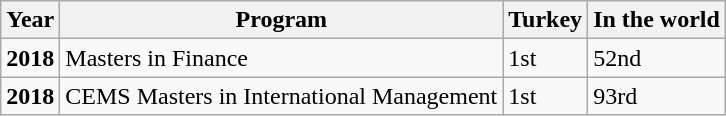<table class="wikitable">
<tr>
<th>Year</th>
<th>Program</th>
<th>Turkey</th>
<th>In the world</th>
</tr>
<tr>
<td><strong>2018</strong></td>
<td>Masters in Finance</td>
<td>1st</td>
<td>52nd</td>
</tr>
<tr>
<td><strong>2018</strong></td>
<td>CEMS Masters in International Management</td>
<td>1st</td>
<td>93rd</td>
</tr>
</table>
